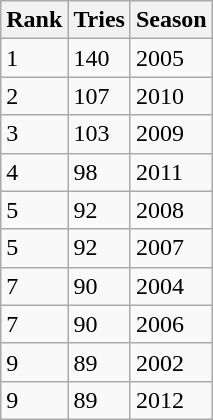<table class="wikitable" style="text-align:left;">
<tr>
<th>Rank</th>
<th>Tries</th>
<th>Season</th>
</tr>
<tr>
<td>1</td>
<td style="text-align:left;">140</td>
<td>2005</td>
</tr>
<tr>
<td>2</td>
<td style="text-align:left;">107</td>
<td>2010</td>
</tr>
<tr>
<td>3</td>
<td style="text-align:left;">103</td>
<td>2009</td>
</tr>
<tr>
<td>4</td>
<td style="text-align:left;">98</td>
<td>2011</td>
</tr>
<tr>
<td>5</td>
<td style="text-align:left;">92</td>
<td>2008</td>
</tr>
<tr>
<td>5</td>
<td style="text-align:left;">92</td>
<td>2007</td>
</tr>
<tr>
<td>7</td>
<td style="text-align:left;">90</td>
<td>2004</td>
</tr>
<tr>
<td>7</td>
<td style="text-align:left;">90</td>
<td>2006</td>
</tr>
<tr>
<td>9</td>
<td style="text-align:left;">89</td>
<td>2002</td>
</tr>
<tr>
<td>9</td>
<td style="text-align:left;">89</td>
<td>2012</td>
</tr>
</table>
